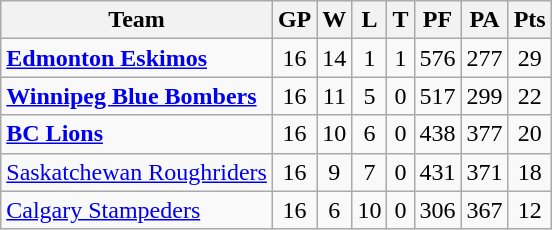<table class="wikitable">
<tr>
<th>Team</th>
<th>GP</th>
<th>W</th>
<th>L</th>
<th>T</th>
<th>PF</th>
<th>PA</th>
<th>Pts</th>
</tr>
<tr align="center">
<td align="left"><strong><a href='#'>Edmonton Eskimos</a></strong></td>
<td>16</td>
<td>14</td>
<td>1</td>
<td>1</td>
<td>576</td>
<td>277</td>
<td>29</td>
</tr>
<tr align="center">
<td align="left"><strong><a href='#'>Winnipeg Blue Bombers</a></strong></td>
<td>16</td>
<td>11</td>
<td>5</td>
<td>0</td>
<td>517</td>
<td>299</td>
<td>22</td>
</tr>
<tr align="center">
<td align="left"><strong><a href='#'>BC Lions</a></strong></td>
<td>16</td>
<td>10</td>
<td>6</td>
<td>0</td>
<td>438</td>
<td>377</td>
<td>20</td>
</tr>
<tr align="center">
<td align="left"><a href='#'>Saskatchewan Roughriders</a></td>
<td>16</td>
<td>9</td>
<td>7</td>
<td>0</td>
<td>431</td>
<td>371</td>
<td>18</td>
</tr>
<tr align="center">
<td align="left"><a href='#'>Calgary Stampeders</a></td>
<td>16</td>
<td>6</td>
<td>10</td>
<td>0</td>
<td>306</td>
<td>367</td>
<td>12</td>
</tr>
</table>
